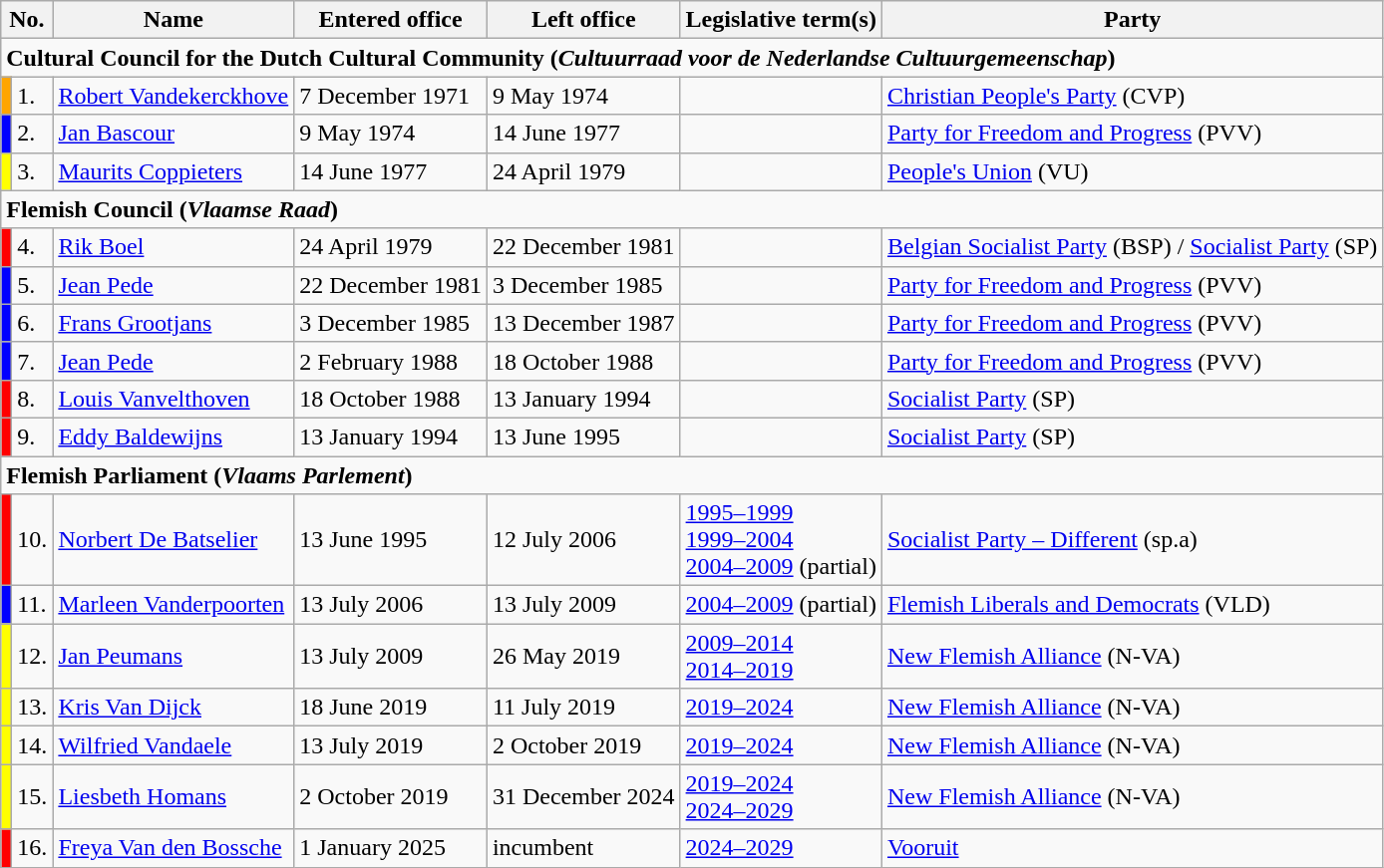<table class=wikitable>
<tr>
<th colspan="2">No.</th>
<th>Name</th>
<th>Entered office</th>
<th>Left office</th>
<th>Legislative term(s)</th>
<th>Party</th>
</tr>
<tr>
<td colspan="7"><strong>Cultural Council for the Dutch Cultural Community (<em>Cultuurraad voor de Nederlandse Cultuurgemeenschap</em>)</strong></td>
</tr>
<tr>
<td bgcolor="orange"></td>
<td>1.</td>
<td><a href='#'>Robert Vandekerckhove</a></td>
<td>7 December 1971</td>
<td>9 May 1974</td>
<td></td>
<td><a href='#'>Christian People's Party</a> (CVP)</td>
</tr>
<tr>
<td bgcolor="blue"></td>
<td>2.</td>
<td><a href='#'>Jan Bascour</a></td>
<td>9 May 1974</td>
<td>14 June 1977</td>
<td></td>
<td><a href='#'>Party for Freedom and Progress</a> (PVV)</td>
</tr>
<tr>
<td bgcolor="yellow"></td>
<td>3.</td>
<td><a href='#'>Maurits Coppieters</a></td>
<td>14 June 1977</td>
<td>24 April 1979</td>
<td></td>
<td><a href='#'>People's Union</a> (VU)</td>
</tr>
<tr>
<td colspan="7"><strong>Flemish Council (<em>Vlaamse Raad</em>)</strong></td>
</tr>
<tr>
<td bgcolor="red"></td>
<td>4.</td>
<td><a href='#'>Rik Boel</a></td>
<td>24 April 1979</td>
<td>22 December 1981</td>
<td></td>
<td><a href='#'>Belgian Socialist Party</a> (BSP) / <a href='#'>Socialist Party</a> (SP)</td>
</tr>
<tr>
<td bgcolor="blue"></td>
<td>5.</td>
<td><a href='#'>Jean Pede</a></td>
<td>22 December 1981</td>
<td>3 December 1985</td>
<td></td>
<td><a href='#'>Party for Freedom and Progress</a> (PVV)</td>
</tr>
<tr>
<td bgcolor="blue"></td>
<td>6.</td>
<td><a href='#'>Frans Grootjans</a></td>
<td>3 December 1985</td>
<td>13 December 1987</td>
<td></td>
<td><a href='#'>Party for Freedom and Progress</a> (PVV)</td>
</tr>
<tr>
<td bgcolor="blue"></td>
<td>7.</td>
<td><a href='#'>Jean Pede</a></td>
<td>2 February 1988</td>
<td>18 October 1988</td>
<td></td>
<td><a href='#'>Party for Freedom and Progress</a> (PVV)</td>
</tr>
<tr>
<td bgcolor="red"></td>
<td>8.</td>
<td><a href='#'>Louis Vanvelthoven</a></td>
<td>18 October 1988</td>
<td>13 January 1994</td>
<td></td>
<td><a href='#'>Socialist Party</a> (SP)</td>
</tr>
<tr>
<td bgcolor="red"></td>
<td>9.</td>
<td><a href='#'>Eddy Baldewijns</a></td>
<td>13 January 1994</td>
<td>13 June 1995</td>
<td></td>
<td><a href='#'>Socialist Party</a> (SP)</td>
</tr>
<tr>
<td colspan="7"><strong>Flemish Parliament (<em>Vlaams Parlement</em>)</strong></td>
</tr>
<tr>
<td bgcolor="red"></td>
<td>10.</td>
<td><a href='#'>Norbert De Batselier</a></td>
<td>13 June 1995</td>
<td>12 July 2006</td>
<td><a href='#'>1995–1999</a><br><a href='#'>1999–2004</a><br><a href='#'>2004–2009</a> (partial)</td>
<td><a href='#'>Socialist Party – Different</a> (sp.a)</td>
</tr>
<tr>
<td bgcolor="blue"></td>
<td>11.</td>
<td><a href='#'>Marleen Vanderpoorten</a></td>
<td>13 July 2006</td>
<td>13 July 2009</td>
<td><a href='#'>2004–2009</a> (partial)</td>
<td><a href='#'>Flemish Liberals and Democrats</a> (VLD)</td>
</tr>
<tr>
<td bgcolor="Yellow"></td>
<td>12.</td>
<td><a href='#'>Jan Peumans</a></td>
<td>13 July 2009</td>
<td>26 May 2019</td>
<td><a href='#'>2009–2014</a><br><a href='#'>2014–2019</a></td>
<td><a href='#'>New Flemish Alliance</a> (N-VA)</td>
</tr>
<tr>
<td bgcolor="Yellow"></td>
<td>13.</td>
<td><a href='#'>Kris Van Dijck</a></td>
<td>18 June 2019</td>
<td>11 July 2019</td>
<td><a href='#'>2019–2024</a></td>
<td><a href='#'>New Flemish Alliance</a> (N-VA)</td>
</tr>
<tr>
<td bgcolor="Yellow"></td>
<td>14.</td>
<td><a href='#'>Wilfried Vandaele</a></td>
<td>13 July 2019</td>
<td>2 October 2019</td>
<td><a href='#'>2019–2024</a></td>
<td><a href='#'>New Flemish Alliance</a> (N-VA)</td>
</tr>
<tr>
<td bgcolor="Yellow"></td>
<td>15.</td>
<td><a href='#'>Liesbeth Homans</a></td>
<td>2 October 2019</td>
<td>31 December 2024</td>
<td><a href='#'>2019–2024</a><br><a href='#'>2024–2029</a></td>
<td><a href='#'>New Flemish Alliance</a> (N-VA)</td>
</tr>
<tr>
<td bgcolor="red"></td>
<td>16.</td>
<td><a href='#'>Freya Van den Bossche</a></td>
<td>1 January 2025</td>
<td>incumbent</td>
<td><a href='#'>2024–2029</a></td>
<td><a href='#'>Vooruit</a></td>
</tr>
</table>
